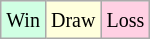<table class="wikitable">
<tr>
<td style="background-color: #d0ffe3;"><small>Win</small></td>
<td style="background-color: #ffffdd;"><small>Draw</small></td>
<td style="background-color: #ffd0e3;"><small>Loss</small></td>
</tr>
</table>
